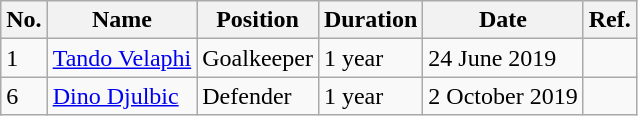<table class="wikitable">
<tr>
<th>No.</th>
<th>Name</th>
<th>Position</th>
<th>Duration</th>
<th>Date</th>
<th>Ref.</th>
</tr>
<tr>
<td>1</td>
<td><a href='#'>Tando Velaphi</a></td>
<td>Goalkeeper</td>
<td>1 year</td>
<td>24 June 2019</td>
<td></td>
</tr>
<tr>
<td>6</td>
<td><a href='#'>Dino Djulbic</a></td>
<td>Defender</td>
<td>1 year</td>
<td>2 October 2019</td>
<td></td>
</tr>
</table>
